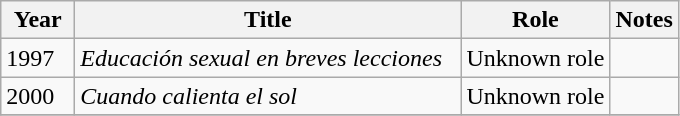<table class="wikitable sortable">
<tr>
<th width="42">Year</th>
<th width="250">Title</th>
<th>Role</th>
<th class="unsortable">Notes</th>
</tr>
<tr>
<td>1997</td>
<td><em>Educación sexual en breves lecciones</em></td>
<td>Unknown role</td>
<td></td>
</tr>
<tr>
<td>2000</td>
<td><em>Cuando calienta el sol</em></td>
<td>Unknown role</td>
<td></td>
</tr>
<tr>
</tr>
</table>
